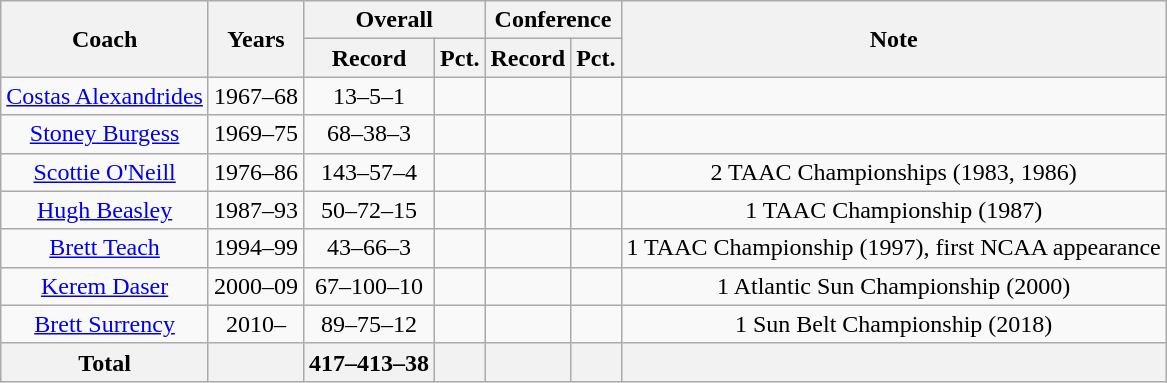<table class="wikitable" style="text-align: center;">
<tr>
<th rowspan="2">Coach</th>
<th rowspan="2">Years</th>
<th colspan="2">Overall</th>
<th colspan="2">Conference</th>
<th rowspan="2">Note</th>
</tr>
<tr>
<th>Record</th>
<th>Pct.</th>
<th>Record</th>
<th>Pct.</th>
</tr>
<tr>
<td><a href='#'>Costas Alexandrides</a></td>
<td>1967–68</td>
<td>13–5–1</td>
<td></td>
<td></td>
<td></td>
<td></td>
</tr>
<tr>
<td><a href='#'>Stoney Burgess</a></td>
<td>1969–75</td>
<td>68–38–3</td>
<td></td>
<td></td>
<td></td>
<td></td>
</tr>
<tr>
<td><a href='#'>Scottie O'Neill</a></td>
<td>1976–86</td>
<td>143–57–4</td>
<td></td>
<td></td>
<td></td>
<td>2 TAAC Championships (1983, 1986)</td>
</tr>
<tr>
<td><a href='#'>Hugh Beasley</a></td>
<td>1987–93</td>
<td>50–72–15</td>
<td></td>
<td></td>
<td></td>
<td>1 TAAC Championship (1987)</td>
</tr>
<tr>
<td><a href='#'>Brett Teach</a></td>
<td>1994–99</td>
<td>43–66–3</td>
<td></td>
<td></td>
<td></td>
<td>1 TAAC Championship (1997), first NCAA appearance</td>
</tr>
<tr>
<td><a href='#'>Kerem Daser</a></td>
<td>2000–09</td>
<td>67–100–10</td>
<td></td>
<td></td>
<td></td>
<td>1 Atlantic Sun Championship (2000)</td>
</tr>
<tr>
<td><a href='#'>Brett Surrency</a></td>
<td>2010–</td>
<td>89–75–12</td>
<td></td>
<td></td>
<td></td>
<td>1 Sun Belt Championship (2018)</td>
</tr>
<tr>
<th>Total</th>
<th></th>
<th>417–413–38</th>
<th></th>
<th></th>
<th></th>
<th></th>
</tr>
</table>
